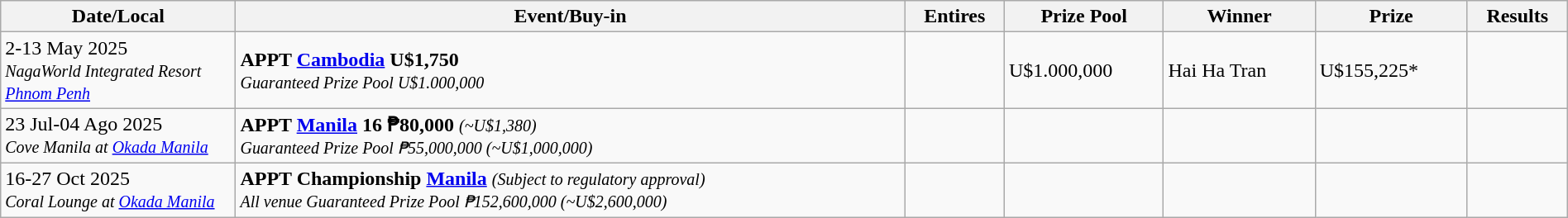<table class="wikitable" width="100%">
<tr>
<th width="15%">Date/Local</th>
<th !width="20%">Event/Buy-in</th>
<th !width="8%">Entires</th>
<th !width="10%">Prize Pool</th>
<th !width="30%">Winner</th>
<th !width="10%">Prize</th>
<th !width="7%">Results</th>
</tr>
<tr>
<td>2-13 May 2025<br><small><em>NagaWorld Integrated Resort <a href='#'>Phnom Penh</a></em></small></td>
<td> <strong>APPT <a href='#'>Cambodia</a> U$1,750</strong><br><small><em>Guaranteed Prize Pool U$1.000,000</em></small></td>
<td></td>
<td>U$1.000,000</td>
<td> Hai Ha Tran</td>
<td>U$155,225*</td>
<td></td>
</tr>
<tr>
<td>23 Jul-04 Ago 2025<br><small><em>Cove Manila at <a href='#'>Okada Manila</a></em></small></td>
<td> <strong>APPT <a href='#'>Manila</a> 16 ₱80,000</strong> <em><small>(~U$1,380)</small></em><br><small><em>Guaranteed Prize Pool ₱55,000,000 (~U$1,000,000)</em></small></td>
<td></td>
<td></td>
<td></td>
<td></td>
<td></td>
</tr>
<tr>
<td>16-27 Oct 2025<br><small><em>Coral Lounge at <a href='#'>Okada Manila</a></em></small></td>
<td> <strong>APPT Championship <a href='#'>Manila</a></strong> <em><small>(Subject to regulatory approval)</small></em><br><small><em>All venue Guaranteed Prize Pool ₱152,600,000 (~U$2,600,000)</em></small></td>
<td></td>
<td></td>
<td></td>
<td></td>
<td></td>
</tr>
</table>
